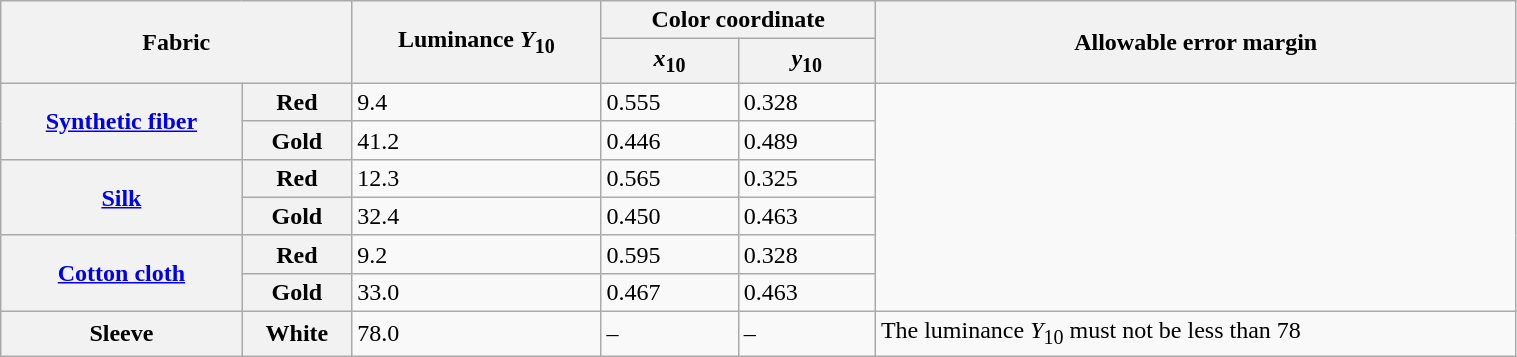<table class = "wikitable" width=80%>
<tr>
<th rowspan=2 colspan=2>Fabric</th>
<th rowspan=2>Luminance <em>Y</em><sub>10</sub></th>
<th colspan=2>Color coordinate</th>
<th rowspan="2">Allowable error margin</th>
</tr>
<tr>
<th><em>x</em><sub>10</sub></th>
<th><em>y</em><sub>10</sub></th>
</tr>
<tr>
<th rowspan=2><a href='#'>Synthetic fiber</a></th>
<th>Red</th>
<td>9.4</td>
<td>0.555</td>
<td>0.328</td>
<td rowspan=6></td>
</tr>
<tr>
<th>Gold</th>
<td>41.2</td>
<td>0.446</td>
<td>0.489</td>
</tr>
<tr>
<th rowspan=2><a href='#'>Silk</a></th>
<th>Red</th>
<td>12.3</td>
<td>0.565</td>
<td>0.325</td>
</tr>
<tr>
<th>Gold</th>
<td>32.4</td>
<td>0.450</td>
<td>0.463</td>
</tr>
<tr>
<th rowspan=2><a href='#'>Cotton cloth</a></th>
<th>Red</th>
<td>9.2</td>
<td>0.595</td>
<td>0.328</td>
</tr>
<tr>
<th>Gold</th>
<td>33.0</td>
<td>0.467</td>
<td>0.463</td>
</tr>
<tr>
<th>Sleeve</th>
<th>White</th>
<td>78.0</td>
<td>–</td>
<td>–</td>
<td>The luminance <em>Y</em><sub>10</sub> must not be less than 78</td>
</tr>
</table>
